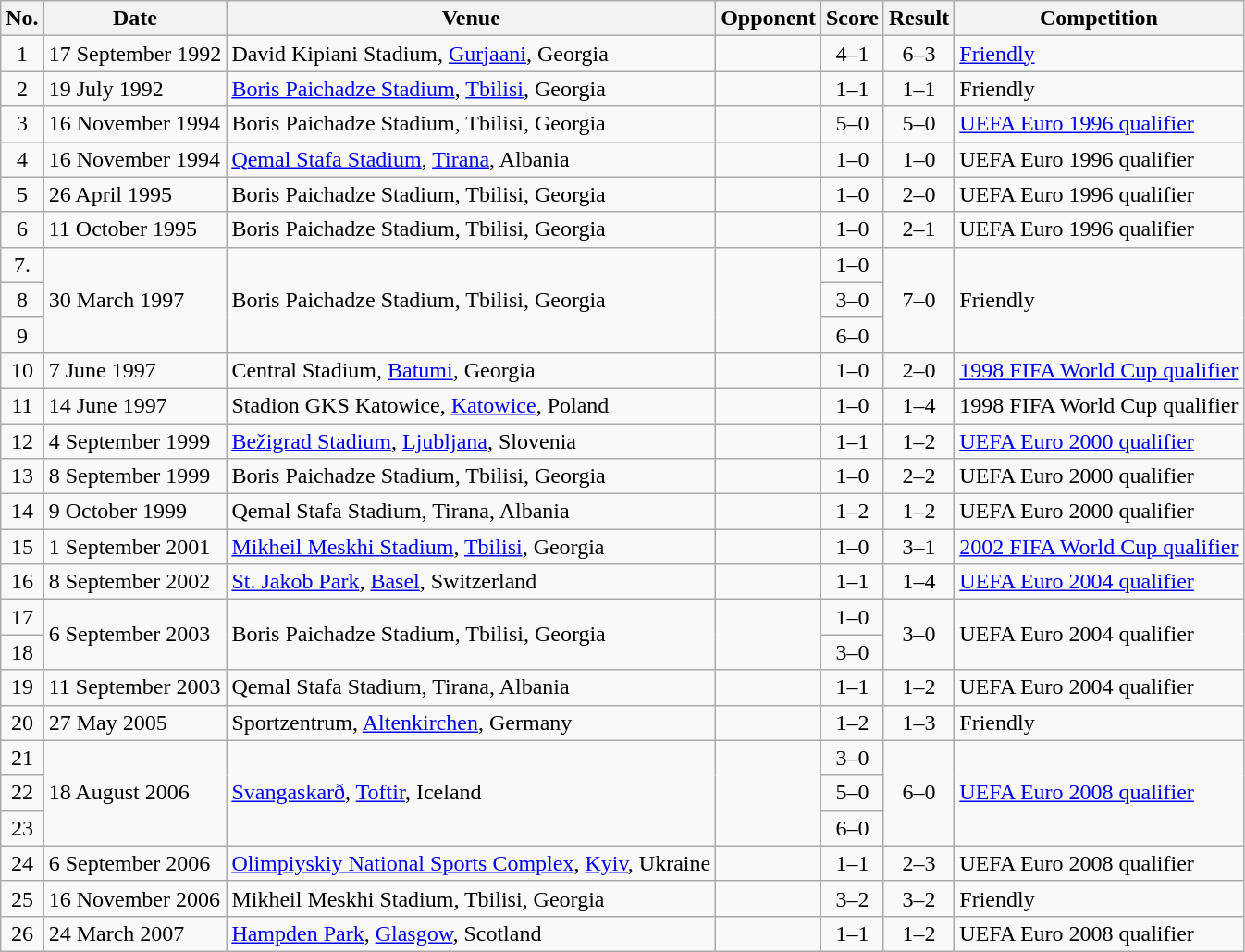<table class="wikitable sortable">
<tr>
<th scope="col">No.</th>
<th scope="col">Date</th>
<th scope="col">Venue</th>
<th scope="col">Opponent</th>
<th scope="col">Score</th>
<th scope="col">Result</th>
<th scope="col">Competition</th>
</tr>
<tr>
<td align="center">1</td>
<td>17 September 1992</td>
<td>David Kipiani Stadium, <a href='#'>Gurjaani</a>, Georgia</td>
<td></td>
<td align="center">4–1</td>
<td align="center">6–3</td>
<td><a href='#'>Friendly</a></td>
</tr>
<tr>
<td align="center">2</td>
<td>19 July 1992</td>
<td><a href='#'>Boris Paichadze Stadium</a>, <a href='#'>Tbilisi</a>, Georgia</td>
<td></td>
<td align="center">1–1</td>
<td align="center">1–1</td>
<td>Friendly</td>
</tr>
<tr>
<td align="center">3</td>
<td>16 November 1994</td>
<td>Boris Paichadze Stadium, Tbilisi, Georgia</td>
<td></td>
<td align="center">5–0</td>
<td align="center">5–0</td>
<td><a href='#'>UEFA Euro 1996 qualifier</a></td>
</tr>
<tr>
<td align="center">4</td>
<td>16 November 1994</td>
<td><a href='#'>Qemal Stafa Stadium</a>, <a href='#'>Tirana</a>, Albania</td>
<td></td>
<td align="center">1–0</td>
<td align="center">1–0</td>
<td>UEFA Euro 1996 qualifier</td>
</tr>
<tr>
<td align="center">5</td>
<td>26 April 1995</td>
<td>Boris Paichadze Stadium, Tbilisi, Georgia</td>
<td></td>
<td align="center">1–0</td>
<td align="center">2–0</td>
<td>UEFA Euro 1996 qualifier</td>
</tr>
<tr>
<td align="center">6</td>
<td>11 October 1995</td>
<td>Boris Paichadze Stadium, Tbilisi, Georgia</td>
<td></td>
<td align="center">1–0</td>
<td align="center">2–1</td>
<td>UEFA Euro 1996 qualifier</td>
</tr>
<tr>
<td align="center">7.</td>
<td rowspan="3">30 March 1997</td>
<td rowspan="3">Boris Paichadze Stadium, Tbilisi, Georgia</td>
<td rowspan="3"></td>
<td align="center">1–0</td>
<td rowspan="3" align="center">7–0</td>
<td rowspan="3">Friendly</td>
</tr>
<tr>
<td align="center">8</td>
<td align="center">3–0</td>
</tr>
<tr>
<td align="center">9</td>
<td align="center">6–0</td>
</tr>
<tr>
<td align="center">10</td>
<td>7 June 1997</td>
<td>Central Stadium, <a href='#'>Batumi</a>, Georgia</td>
<td></td>
<td align="center">1–0</td>
<td align="center">2–0</td>
<td><a href='#'>1998 FIFA World Cup qualifier</a></td>
</tr>
<tr>
<td align="center">11</td>
<td>14 June 1997</td>
<td>Stadion GKS Katowice, <a href='#'>Katowice</a>, Poland</td>
<td></td>
<td align="center">1–0</td>
<td align="center">1–4</td>
<td>1998 FIFA World Cup qualifier</td>
</tr>
<tr>
<td align="center">12</td>
<td>4 September 1999</td>
<td><a href='#'>Bežigrad Stadium</a>, <a href='#'>Ljubljana</a>, Slovenia</td>
<td></td>
<td align="center">1–1</td>
<td align="center">1–2</td>
<td><a href='#'>UEFA Euro 2000 qualifier</a></td>
</tr>
<tr>
<td align="center">13</td>
<td>8 September 1999</td>
<td>Boris Paichadze Stadium, Tbilisi, Georgia</td>
<td></td>
<td align="center">1–0</td>
<td align="center">2–2</td>
<td>UEFA Euro 2000 qualifier</td>
</tr>
<tr>
<td align="center">14</td>
<td>9 October 1999</td>
<td>Qemal Stafa Stadium, Tirana, Albania</td>
<td></td>
<td align="center">1–2</td>
<td align="center">1–2</td>
<td>UEFA Euro 2000 qualifier</td>
</tr>
<tr>
<td align="center">15</td>
<td>1 September 2001</td>
<td><a href='#'>Mikheil Meskhi Stadium</a>, <a href='#'>Tbilisi</a>, Georgia</td>
<td></td>
<td align="center">1–0</td>
<td align="center">3–1</td>
<td><a href='#'>2002 FIFA World Cup qualifier</a></td>
</tr>
<tr>
<td align="center">16</td>
<td>8 September 2002</td>
<td><a href='#'>St. Jakob Park</a>, <a href='#'>Basel</a>, Switzerland</td>
<td></td>
<td align="center">1–1</td>
<td align="center">1–4</td>
<td><a href='#'>UEFA Euro 2004 qualifier</a></td>
</tr>
<tr>
<td align="center">17</td>
<td rowspan="2">6 September 2003</td>
<td rowspan="2">Boris Paichadze Stadium, Tbilisi, Georgia</td>
<td rowspan="2"></td>
<td align="center">1–0</td>
<td rowspan="2" align="center">3–0</td>
<td rowspan="2">UEFA Euro 2004 qualifier</td>
</tr>
<tr>
<td align="center">18</td>
<td align="center">3–0</td>
</tr>
<tr>
<td align="center">19</td>
<td>11 September 2003</td>
<td>Qemal Stafa Stadium, Tirana, Albania</td>
<td></td>
<td align="center">1–1</td>
<td align="center">1–2</td>
<td>UEFA Euro 2004 qualifier</td>
</tr>
<tr>
<td align="center">20</td>
<td>27 May 2005</td>
<td>Sportzentrum, <a href='#'>Altenkirchen</a>, Germany</td>
<td></td>
<td align="center">1–2</td>
<td align="center">1–3</td>
<td>Friendly</td>
</tr>
<tr>
<td align="center">21</td>
<td rowspan="3">18 August 2006</td>
<td rowspan="3"><a href='#'>Svangaskarð</a>, <a href='#'>Toftir</a>, Iceland</td>
<td rowspan="3"></td>
<td align="center">3–0</td>
<td rowspan="3" align="center">6–0</td>
<td rowspan="3"><a href='#'>UEFA Euro 2008 qualifier</a></td>
</tr>
<tr>
<td align="center">22</td>
<td align="center">5–0</td>
</tr>
<tr>
<td align="center">23</td>
<td align="center">6–0</td>
</tr>
<tr>
<td align="center">24</td>
<td>6 September 2006</td>
<td><a href='#'>Olimpiyskiy National Sports Complex</a>, <a href='#'>Kyiv</a>, Ukraine</td>
<td></td>
<td align="center">1–1</td>
<td align="center">2–3</td>
<td>UEFA Euro 2008 qualifier</td>
</tr>
<tr>
<td align="center">25</td>
<td>16 November 2006</td>
<td>Mikheil Meskhi Stadium, Tbilisi, Georgia</td>
<td></td>
<td align="center">3–2</td>
<td align="center">3–2</td>
<td>Friendly</td>
</tr>
<tr>
<td align="center">26</td>
<td>24 March 2007</td>
<td><a href='#'>Hampden Park</a>, <a href='#'>Glasgow</a>, Scotland</td>
<td></td>
<td align="center">1–1</td>
<td align="center">1–2</td>
<td>UEFA Euro 2008 qualifier</td>
</tr>
</table>
